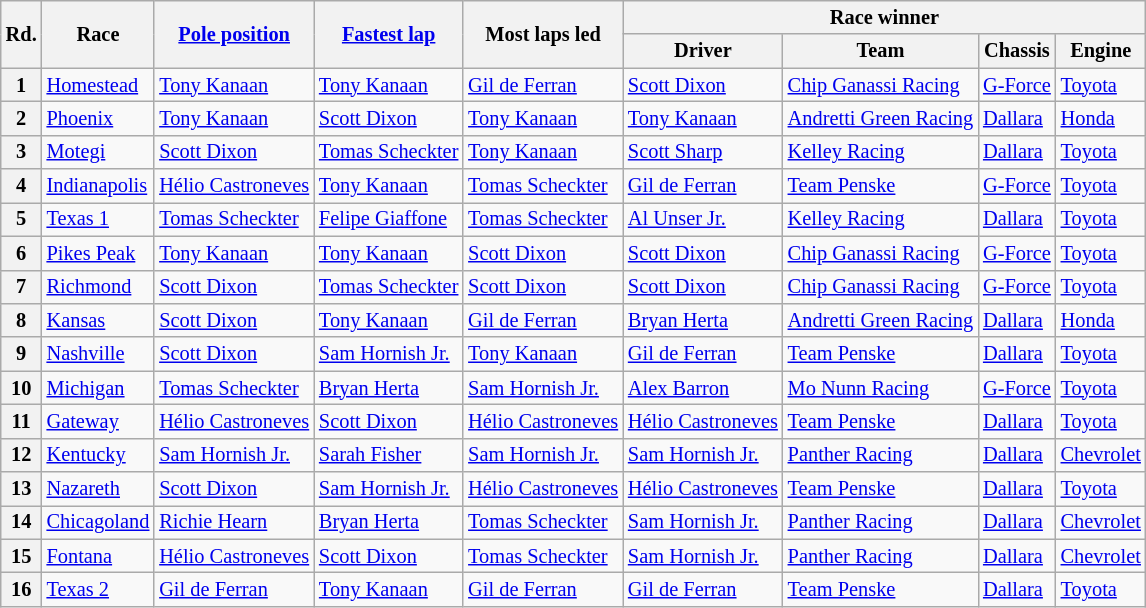<table class="wikitable" style="font-size: 85%">
<tr>
<th rowspan="2">Rd.</th>
<th rowspan="2">Race</th>
<th rowspan="2"><a href='#'>Pole position</a></th>
<th rowspan="2"><a href='#'>Fastest lap</a></th>
<th rowspan="2">Most laps led</th>
<th colspan="4">Race winner</th>
</tr>
<tr>
<th>Driver</th>
<th>Team</th>
<th>Chassis</th>
<th>Engine</th>
</tr>
<tr>
<th>1</th>
<td><a href='#'>Homestead</a></td>
<td> <a href='#'>Tony Kanaan</a></td>
<td> <a href='#'>Tony Kanaan</a></td>
<td> <a href='#'>Gil de Ferran</a></td>
<td> <a href='#'>Scott Dixon</a></td>
<td><a href='#'>Chip Ganassi Racing</a></td>
<td><a href='#'>G-Force</a></td>
<td><a href='#'>Toyota</a></td>
</tr>
<tr>
<th>2</th>
<td><a href='#'>Phoenix</a></td>
<td> <a href='#'>Tony Kanaan</a></td>
<td> <a href='#'>Scott Dixon</a></td>
<td> <a href='#'>Tony Kanaan</a></td>
<td> <a href='#'>Tony Kanaan</a></td>
<td><a href='#'>Andretti Green Racing</a></td>
<td><a href='#'>Dallara</a></td>
<td><a href='#'>Honda</a></td>
</tr>
<tr>
<th>3</th>
<td><a href='#'>Motegi</a></td>
<td> <a href='#'>Scott Dixon</a></td>
<td> <a href='#'>Tomas Scheckter</a></td>
<td> <a href='#'>Tony Kanaan</a></td>
<td> <a href='#'>Scott Sharp</a></td>
<td><a href='#'>Kelley Racing</a></td>
<td><a href='#'>Dallara</a></td>
<td><a href='#'>Toyota</a></td>
</tr>
<tr>
<th>4</th>
<td><a href='#'>Indianapolis</a></td>
<td> <a href='#'>Hélio Castroneves</a></td>
<td> <a href='#'>Tony Kanaan</a></td>
<td> <a href='#'>Tomas Scheckter</a></td>
<td> <a href='#'>Gil de Ferran</a></td>
<td><a href='#'>Team Penske</a></td>
<td><a href='#'>G-Force</a></td>
<td><a href='#'>Toyota</a></td>
</tr>
<tr>
<th>5</th>
<td><a href='#'>Texas 1</a></td>
<td> <a href='#'>Tomas Scheckter</a></td>
<td> <a href='#'>Felipe Giaffone</a></td>
<td> <a href='#'>Tomas Scheckter</a></td>
<td> <a href='#'>Al Unser Jr.</a></td>
<td><a href='#'>Kelley Racing</a></td>
<td><a href='#'>Dallara</a></td>
<td><a href='#'>Toyota</a></td>
</tr>
<tr>
<th>6</th>
<td><a href='#'>Pikes Peak</a></td>
<td> <a href='#'>Tony Kanaan</a></td>
<td> <a href='#'>Tony Kanaan</a></td>
<td> <a href='#'>Scott Dixon</a></td>
<td> <a href='#'>Scott Dixon</a></td>
<td><a href='#'>Chip Ganassi Racing</a></td>
<td><a href='#'>G-Force</a></td>
<td><a href='#'>Toyota</a></td>
</tr>
<tr>
<th>7</th>
<td><a href='#'>Richmond</a></td>
<td> <a href='#'>Scott Dixon</a></td>
<td> <a href='#'>Tomas Scheckter</a></td>
<td> <a href='#'>Scott Dixon</a></td>
<td> <a href='#'>Scott Dixon</a></td>
<td><a href='#'>Chip Ganassi Racing</a></td>
<td><a href='#'>G-Force</a></td>
<td><a href='#'>Toyota</a></td>
</tr>
<tr>
<th>8</th>
<td><a href='#'>Kansas</a></td>
<td> <a href='#'>Scott Dixon</a></td>
<td> <a href='#'>Tony Kanaan</a></td>
<td> <a href='#'>Gil de Ferran</a></td>
<td> <a href='#'>Bryan Herta</a></td>
<td><a href='#'>Andretti Green Racing</a></td>
<td><a href='#'>Dallara</a></td>
<td><a href='#'>Honda</a></td>
</tr>
<tr>
<th>9</th>
<td><a href='#'>Nashville</a></td>
<td> <a href='#'>Scott Dixon</a></td>
<td> <a href='#'>Sam Hornish Jr.</a></td>
<td> <a href='#'>Tony Kanaan</a></td>
<td> <a href='#'>Gil de Ferran</a></td>
<td><a href='#'>Team Penske</a></td>
<td><a href='#'>Dallara</a></td>
<td><a href='#'>Toyota</a></td>
</tr>
<tr>
<th>10</th>
<td><a href='#'>Michigan</a></td>
<td> <a href='#'>Tomas Scheckter</a></td>
<td> <a href='#'>Bryan Herta</a></td>
<td> <a href='#'>Sam Hornish Jr.</a></td>
<td> <a href='#'>Alex Barron</a></td>
<td><a href='#'>Mo Nunn Racing</a></td>
<td><a href='#'>G-Force</a></td>
<td><a href='#'>Toyota</a></td>
</tr>
<tr>
<th>11</th>
<td><a href='#'>Gateway</a></td>
<td> <a href='#'>Hélio Castroneves</a></td>
<td> <a href='#'>Scott Dixon</a></td>
<td> <a href='#'>Hélio Castroneves</a></td>
<td> <a href='#'>Hélio Castroneves</a></td>
<td><a href='#'>Team Penske</a></td>
<td><a href='#'>Dallara</a></td>
<td><a href='#'>Toyota</a></td>
</tr>
<tr>
<th>12</th>
<td><a href='#'>Kentucky</a></td>
<td> <a href='#'>Sam Hornish Jr.</a></td>
<td> <a href='#'>Sarah Fisher</a></td>
<td> <a href='#'>Sam Hornish Jr.</a></td>
<td> <a href='#'>Sam Hornish Jr.</a></td>
<td><a href='#'>Panther Racing</a></td>
<td><a href='#'>Dallara</a></td>
<td><a href='#'>Chevrolet</a></td>
</tr>
<tr>
<th>13</th>
<td><a href='#'>Nazareth</a></td>
<td> <a href='#'>Scott Dixon</a></td>
<td> <a href='#'>Sam Hornish Jr.</a></td>
<td> <a href='#'>Hélio Castroneves</a></td>
<td> <a href='#'>Hélio Castroneves</a></td>
<td><a href='#'>Team Penske</a></td>
<td><a href='#'>Dallara</a></td>
<td><a href='#'>Toyota</a></td>
</tr>
<tr>
<th>14</th>
<td><a href='#'>Chicagoland</a></td>
<td> <a href='#'>Richie Hearn</a></td>
<td> <a href='#'>Bryan Herta</a></td>
<td> <a href='#'>Tomas Scheckter</a></td>
<td> <a href='#'>Sam Hornish Jr.</a></td>
<td><a href='#'>Panther Racing</a></td>
<td><a href='#'>Dallara</a></td>
<td><a href='#'>Chevrolet</a></td>
</tr>
<tr>
<th>15</th>
<td><a href='#'>Fontana</a></td>
<td> <a href='#'>Hélio Castroneves</a></td>
<td> <a href='#'>Scott Dixon</a></td>
<td> <a href='#'>Tomas Scheckter</a></td>
<td> <a href='#'>Sam Hornish Jr.</a></td>
<td><a href='#'>Panther Racing</a></td>
<td><a href='#'>Dallara</a></td>
<td><a href='#'>Chevrolet</a></td>
</tr>
<tr>
<th>16</th>
<td><a href='#'>Texas 2</a></td>
<td> <a href='#'>Gil de Ferran</a></td>
<td> <a href='#'>Tony Kanaan</a></td>
<td> <a href='#'>Gil de Ferran</a></td>
<td> <a href='#'>Gil de Ferran</a></td>
<td><a href='#'>Team Penske</a></td>
<td><a href='#'>Dallara</a></td>
<td><a href='#'>Toyota</a></td>
</tr>
</table>
